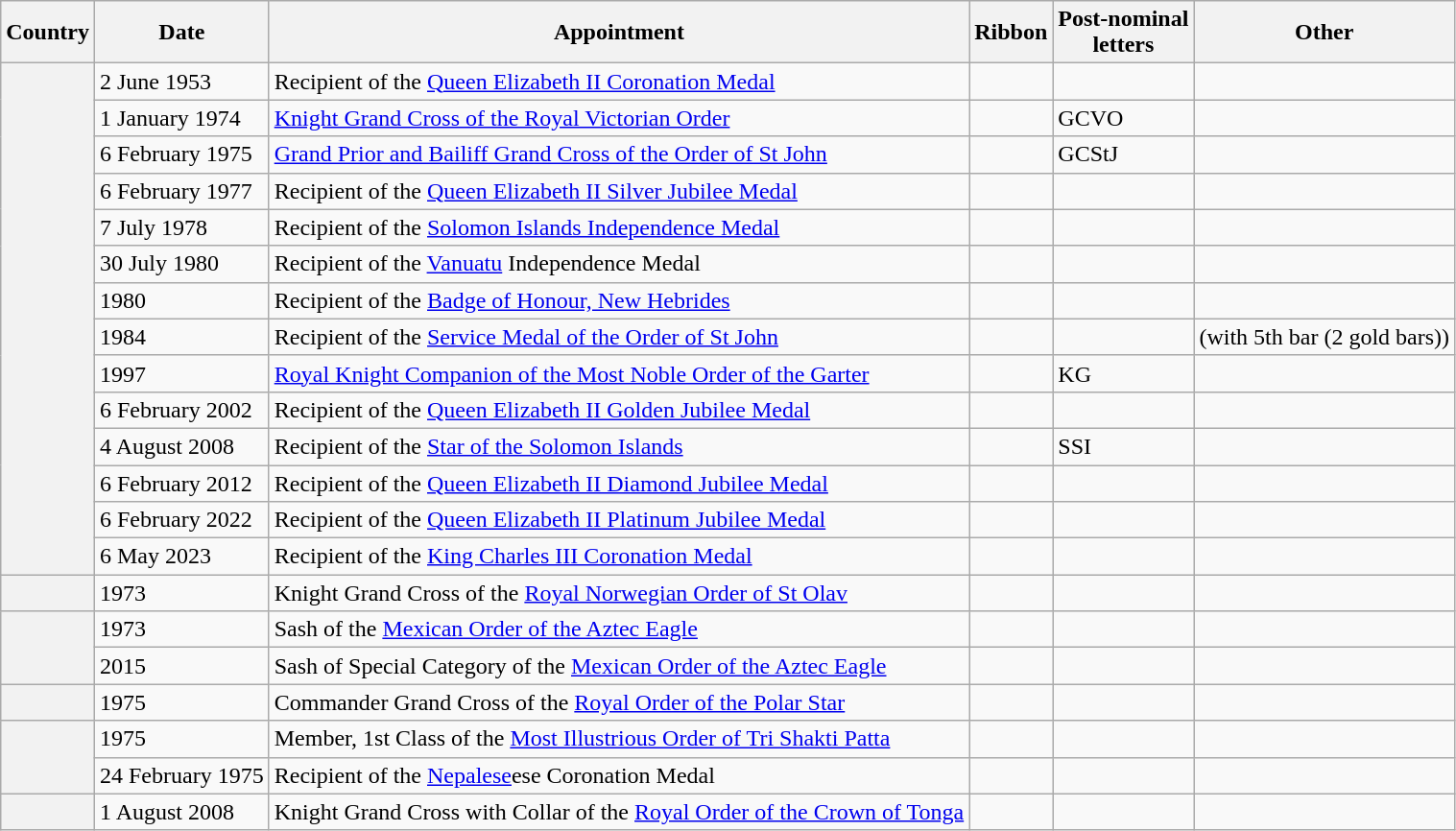<table class="wikitable plainrowheaders">
<tr>
<th scope="col">Country</th>
<th scope="col">Date</th>
<th scope="col">Appointment</th>
<th scope="col">Ribbon</th>
<th scope="col">Post-nominal<br>letters</th>
<th>Other</th>
</tr>
<tr>
<th rowspan="14"></th>
<td>2 June 1953</td>
<td>Recipient of the <a href='#'>Queen Elizabeth II Coronation Medal</a></td>
<td></td>
<td></td>
<td></td>
</tr>
<tr>
<td>1 January 1974</td>
<td><a href='#'>Knight Grand Cross of the Royal Victorian Order</a></td>
<td></td>
<td>GCVO</td>
<td></td>
</tr>
<tr>
<td>6 February 1975</td>
<td><a href='#'>Grand Prior and Bailiff Grand Cross of the Order of St John</a></td>
<td></td>
<td>GCStJ</td>
<td></td>
</tr>
<tr>
<td>6 February 1977</td>
<td>Recipient of the <a href='#'>Queen Elizabeth II Silver Jubilee Medal</a></td>
<td></td>
<td></td>
<td></td>
</tr>
<tr>
<td>7 July 1978</td>
<td>Recipient of the <a href='#'>Solomon Islands Independence Medal</a></td>
<td></td>
<td></td>
<td></td>
</tr>
<tr>
<td>30 July 1980</td>
<td>Recipient of the <a href='#'>Vanuatu</a> Independence Medal</td>
<td></td>
<td></td>
<td></td>
</tr>
<tr>
<td>1980</td>
<td>Recipient of the <a href='#'>Badge of Honour, New Hebrides</a></td>
<td></td>
<td></td>
<td></td>
</tr>
<tr>
<td>1984</td>
<td>Recipient of the <a href='#'>Service Medal of the Order of St John</a></td>
<td></td>
<td></td>
<td>(with 5th bar (2 gold bars))</td>
</tr>
<tr>
<td>1997</td>
<td><a href='#'>Royal Knight Companion of the Most Noble Order of the Garter</a></td>
<td></td>
<td>KG</td>
<td></td>
</tr>
<tr>
<td>6 February 2002</td>
<td>Recipient of the <a href='#'>Queen Elizabeth II Golden Jubilee Medal</a></td>
<td></td>
<td></td>
<td></td>
</tr>
<tr>
<td>4 August 2008</td>
<td>Recipient of the <a href='#'>Star of the Solomon Islands</a></td>
<td></td>
<td>SSI</td>
<td></td>
</tr>
<tr>
<td>6 February 2012</td>
<td>Recipient of the <a href='#'>Queen Elizabeth II Diamond Jubilee Medal</a></td>
<td></td>
<td></td>
<td></td>
</tr>
<tr>
<td>6 February 2022</td>
<td>Recipient of the <a href='#'>Queen Elizabeth II Platinum Jubilee Medal</a></td>
<td></td>
<td></td>
<td></td>
</tr>
<tr>
<td>6 May 2023</td>
<td>Recipient of the <a href='#'>King Charles III Coronation Medal</a></td>
<td></td>
<td></td>
<td></td>
</tr>
<tr>
<th></th>
<td>1973</td>
<td>Knight Grand Cross of the <a href='#'>Royal Norwegian Order of St Olav</a></td>
<td></td>
<td></td>
<td></td>
</tr>
<tr>
<th rowspan="2"></th>
<td>1973</td>
<td>Sash of the <a href='#'>Mexican Order of the Aztec Eagle</a></td>
<td></td>
<td></td>
<td></td>
</tr>
<tr>
<td>2015</td>
<td>Sash of Special Category of the <a href='#'>Mexican Order of the Aztec Eagle</a></td>
<td></td>
<td></td>
<td></td>
</tr>
<tr>
<th></th>
<td>1975</td>
<td>Commander Grand Cross of the <a href='#'>Royal Order of the Polar Star</a></td>
<td></td>
<td></td>
<td></td>
</tr>
<tr>
<th rowspan="2"></th>
<td>1975</td>
<td>Member, 1st Class of the <a href='#'>Most Illustrious Order of Tri Shakti Patta</a></td>
<td></td>
<td></td>
<td></td>
</tr>
<tr>
<td>24 February 1975</td>
<td>Recipient of the <a href='#'>Nepalese</a>ese Coronation Medal</td>
<td></td>
<td></td>
<td></td>
</tr>
<tr>
<th></th>
<td>1 August 2008</td>
<td>Knight Grand Cross with Collar of the <a href='#'>Royal Order of the Crown of Tonga</a></td>
<td></td>
<td></td>
<td></td>
</tr>
</table>
